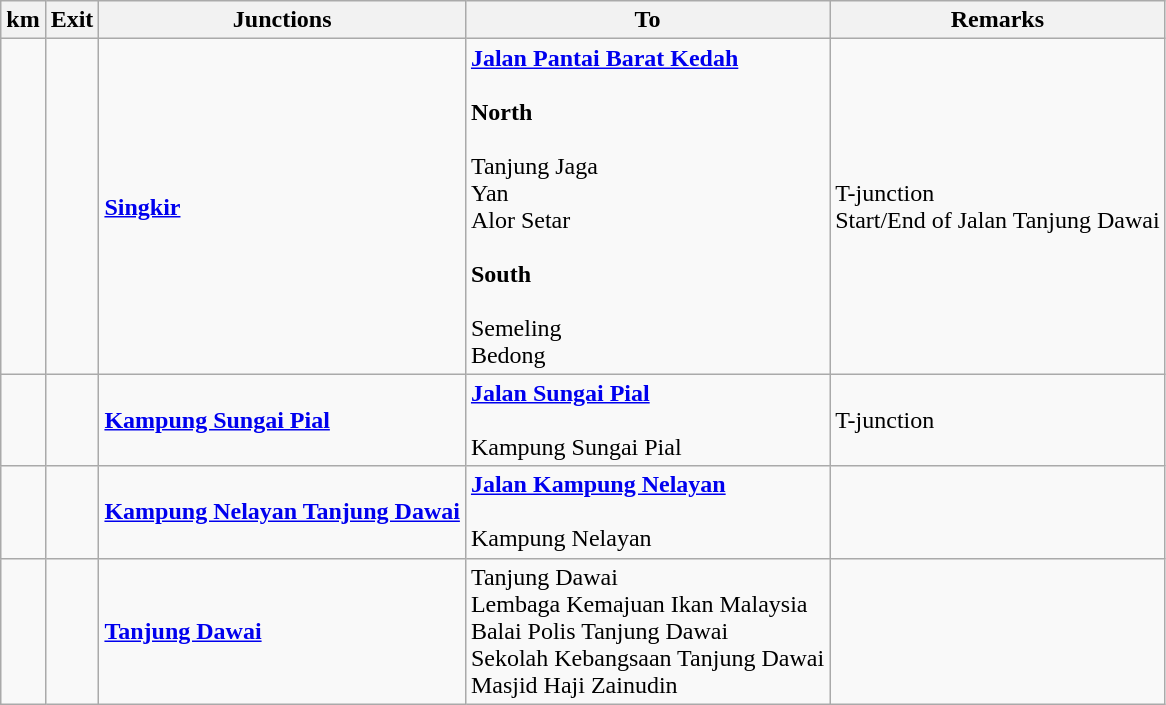<table class="wikitable">
<tr>
<th>km</th>
<th>Exit</th>
<th>Junctions</th>
<th>To</th>
<th>Remarks</th>
</tr>
<tr>
<td></td>
<td></td>
<td><strong><a href='#'>Singkir</a></strong></td>
<td><strong><a href='#'>Jalan Pantai Barat Kedah</a></strong><br><br><strong>North</strong><br><br>Tanjung Jaga<br>Yan<br>Alor Setar<br><br><strong>South</strong><br><br>Semeling<br>Bedong</td>
<td>T-junction<br>Start/End of Jalan Tanjung Dawai</td>
</tr>
<tr>
<td></td>
<td></td>
<td><strong><a href='#'>Kampung Sungai Pial</a></strong></td>
<td><strong><a href='#'>Jalan Sungai Pial</a></strong><br><br> Kampung Sungai Pial</td>
<td>T-junction</td>
</tr>
<tr>
<td></td>
<td></td>
<td><strong><a href='#'>Kampung Nelayan Tanjung Dawai</a></strong></td>
<td><strong><a href='#'>Jalan Kampung Nelayan</a></strong><br><br>Kampung Nelayan</td>
<td></td>
</tr>
<tr>
<td></td>
<td></td>
<td><strong><a href='#'>Tanjung Dawai</a></strong></td>
<td>Tanjung Dawai<br>Lembaga Kemajuan Ikan Malaysia<br>Balai Polis Tanjung Dawai<br>Sekolah Kebangsaan Tanjung Dawai<br>Masjid Haji Zainudin<br>         </td>
<td></td>
</tr>
</table>
